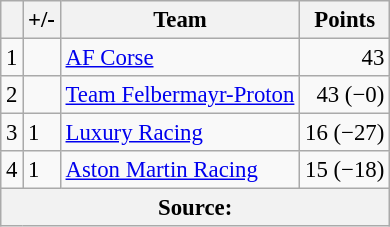<table class="wikitable" style="font-size: 95%;">
<tr>
<th scope="col"></th>
<th scope="col">+/-</th>
<th scope="col">Team</th>
<th scope="col">Points</th>
</tr>
<tr>
<td align=center>1</td>
<td align="left"></td>
<td> <a href='#'>AF Corse</a></td>
<td align=right>43</td>
</tr>
<tr>
<td align=center>2</td>
<td align="left"></td>
<td> <a href='#'>Team Felbermayr-Proton</a></td>
<td align=right>43 (−0)</td>
</tr>
<tr>
<td align=center>3</td>
<td align="left"> 1</td>
<td> <a href='#'>Luxury Racing</a></td>
<td align=right>16 (−27)</td>
</tr>
<tr>
<td align=center>4</td>
<td align="left"> 1</td>
<td> <a href='#'>Aston Martin Racing</a></td>
<td align=right>15 (−18)</td>
</tr>
<tr>
<th colspan=4>Source:</th>
</tr>
</table>
